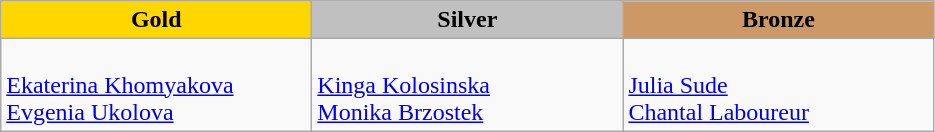<table class="wikitable" style="text-align:left">
<tr align="center">
<td width=200 bgcolor=gold><strong>Gold</strong></td>
<td width=200 bgcolor=silver><strong>Silver</strong></td>
<td width=200 bgcolor=CC9966><strong>Bronze</strong></td>
</tr>
<tr>
<td><br><a href='#'>Ekaterina Khomyakova</a><br><a href='#'>Evgenia Ukolova</a></td>
<td><br><a href='#'>Kinga Kolosinska</a><br><a href='#'>Monika Brzostek</a></td>
<td><br><a href='#'>Julia Sude</a><br><a href='#'>Chantal Laboureur</a></td>
</tr>
</table>
